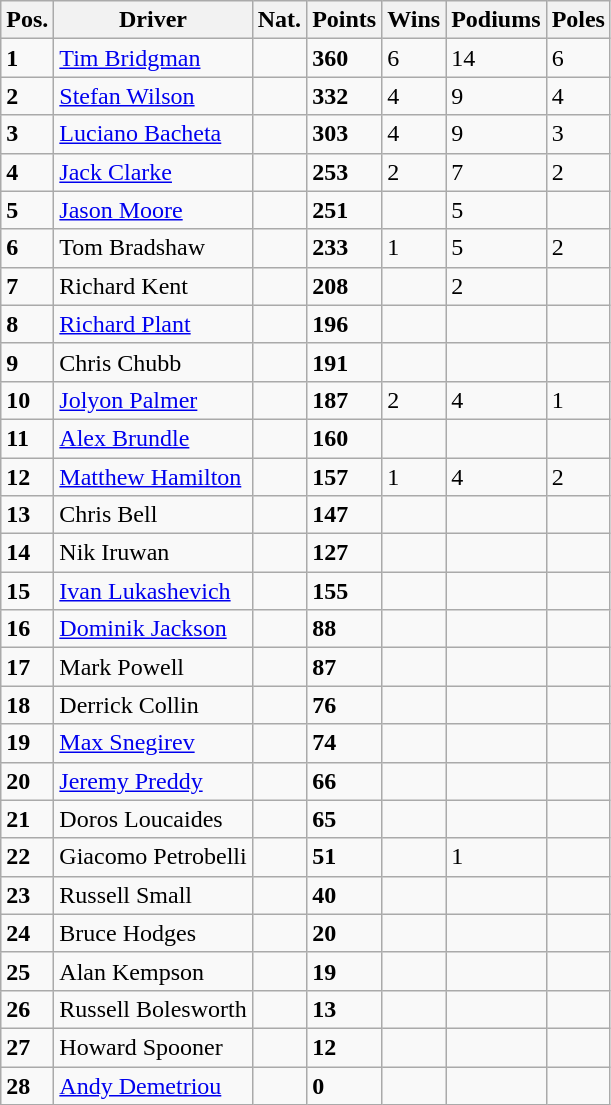<table class="wikitable">
<tr>
<th>Pos.</th>
<th>Driver</th>
<th>Nat.</th>
<th>Points</th>
<th>Wins</th>
<th>Podiums</th>
<th>Poles</th>
</tr>
<tr>
<td><strong>1</strong></td>
<td><a href='#'>Tim Bridgman</a></td>
<td></td>
<td><strong>360</strong></td>
<td>6</td>
<td>14</td>
<td>6</td>
</tr>
<tr>
<td><strong>2</strong></td>
<td><a href='#'>Stefan Wilson</a></td>
<td></td>
<td><strong>332</strong></td>
<td>4</td>
<td>9</td>
<td>4</td>
</tr>
<tr>
<td><strong>3</strong></td>
<td><a href='#'>Luciano Bacheta</a></td>
<td></td>
<td><strong>303</strong></td>
<td>4</td>
<td>9</td>
<td>3</td>
</tr>
<tr>
<td><strong>4</strong></td>
<td><a href='#'>Jack Clarke</a></td>
<td></td>
<td><strong>253</strong></td>
<td>2</td>
<td>7</td>
<td>2</td>
</tr>
<tr>
<td><strong>5</strong></td>
<td><a href='#'>Jason Moore</a></td>
<td></td>
<td><strong>251</strong></td>
<td></td>
<td>5</td>
<td></td>
</tr>
<tr>
<td><strong>6</strong></td>
<td>Tom Bradshaw</td>
<td></td>
<td><strong>233</strong></td>
<td>1</td>
<td>5</td>
<td>2</td>
</tr>
<tr>
<td><strong>7</strong></td>
<td>Richard Kent</td>
<td></td>
<td><strong>208</strong></td>
<td></td>
<td>2</td>
<td></td>
</tr>
<tr>
<td><strong>8</strong></td>
<td><a href='#'>Richard Plant</a></td>
<td></td>
<td><strong>196</strong></td>
<td></td>
<td></td>
<td></td>
</tr>
<tr>
<td><strong>9</strong></td>
<td>Chris Chubb</td>
<td></td>
<td><strong>191</strong></td>
<td></td>
<td></td>
<td></td>
</tr>
<tr>
<td><strong>10</strong></td>
<td><a href='#'>Jolyon Palmer</a></td>
<td></td>
<td><strong>187</strong></td>
<td>2</td>
<td>4</td>
<td>1</td>
</tr>
<tr>
<td><strong>11</strong></td>
<td><a href='#'>Alex Brundle</a></td>
<td></td>
<td><strong>160</strong></td>
<td></td>
<td></td>
<td></td>
</tr>
<tr>
<td><strong>12</strong></td>
<td><a href='#'>Matthew Hamilton</a></td>
<td></td>
<td><strong>157</strong></td>
<td>1</td>
<td>4</td>
<td>2</td>
</tr>
<tr>
<td><strong>13</strong></td>
<td>Chris Bell</td>
<td></td>
<td><strong>147</strong></td>
<td></td>
<td></td>
<td></td>
</tr>
<tr>
<td><strong>14</strong></td>
<td>Nik Iruwan</td>
<td></td>
<td><strong>127</strong></td>
<td></td>
<td></td>
<td></td>
</tr>
<tr>
<td><strong>15</strong></td>
<td><a href='#'>Ivan Lukashevich</a></td>
<td></td>
<td><strong>155</strong></td>
<td></td>
<td></td>
<td></td>
</tr>
<tr>
<td><strong>16</strong></td>
<td><a href='#'>Dominik Jackson</a></td>
<td></td>
<td><strong>88</strong></td>
<td></td>
<td></td>
<td></td>
</tr>
<tr>
<td><strong>17</strong></td>
<td>Mark Powell</td>
<td></td>
<td><strong>87</strong></td>
<td></td>
<td></td>
<td></td>
</tr>
<tr>
<td><strong>18</strong></td>
<td>Derrick Collin</td>
<td></td>
<td><strong>76</strong></td>
<td></td>
<td></td>
<td></td>
</tr>
<tr>
<td><strong>19</strong></td>
<td><a href='#'>Max Snegirev</a></td>
<td></td>
<td><strong>74</strong></td>
<td></td>
<td></td>
<td></td>
</tr>
<tr>
<td><strong>20</strong></td>
<td><a href='#'>Jeremy Preddy</a></td>
<td></td>
<td><strong>66</strong></td>
<td></td>
<td></td>
<td></td>
</tr>
<tr>
<td><strong>21</strong></td>
<td>Doros Loucaides</td>
<td></td>
<td><strong>65</strong></td>
<td></td>
<td></td>
<td></td>
</tr>
<tr>
<td><strong>22</strong></td>
<td>Giacomo Petrobelli</td>
<td></td>
<td><strong>51</strong></td>
<td></td>
<td>1</td>
<td></td>
</tr>
<tr>
<td><strong>23</strong></td>
<td>Russell Small</td>
<td></td>
<td><strong>40</strong></td>
<td></td>
<td></td>
<td></td>
</tr>
<tr>
<td><strong>24</strong></td>
<td>Bruce Hodges</td>
<td></td>
<td><strong>20</strong></td>
<td></td>
<td></td>
<td></td>
</tr>
<tr>
<td><strong>25</strong></td>
<td>Alan Kempson</td>
<td></td>
<td><strong>19</strong></td>
<td></td>
<td></td>
<td></td>
</tr>
<tr>
<td><strong>26</strong></td>
<td>Russell Bolesworth</td>
<td></td>
<td><strong>13</strong></td>
<td></td>
<td></td>
<td></td>
</tr>
<tr>
<td><strong>27</strong></td>
<td>Howard Spooner</td>
<td></td>
<td><strong>12</strong></td>
<td></td>
<td></td>
<td></td>
</tr>
<tr>
<td><strong>28</strong></td>
<td><a href='#'>Andy Demetriou</a></td>
<td></td>
<td><strong>0</strong></td>
<td></td>
<td></td>
<td></td>
</tr>
</table>
